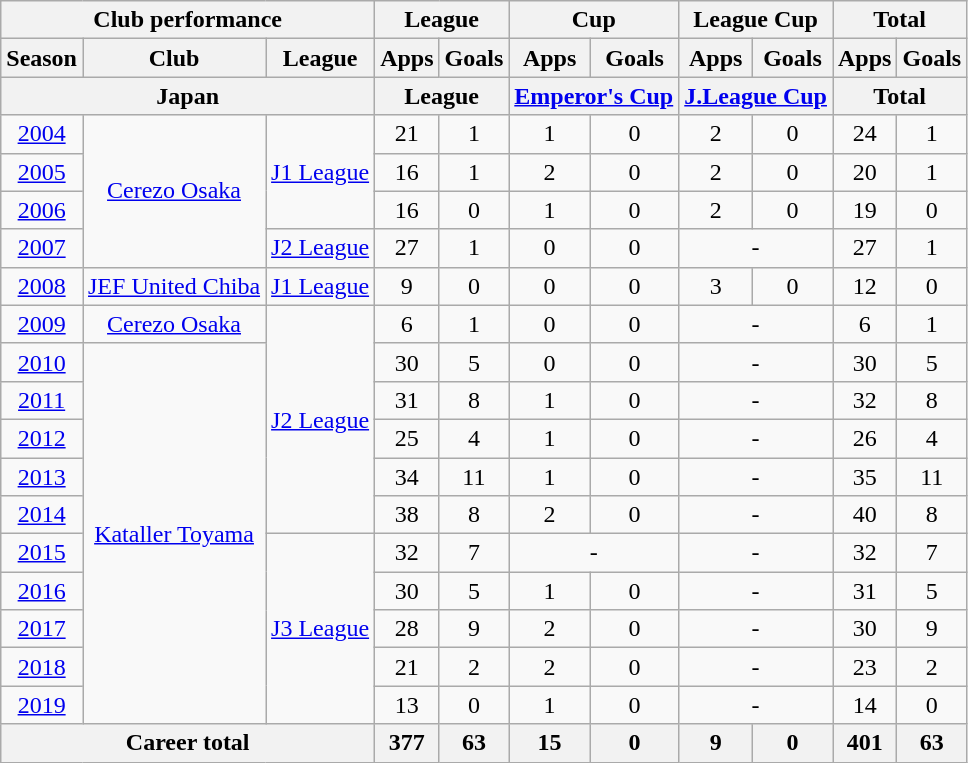<table class="wikitable" style="text-align:center">
<tr>
<th colspan=3>Club performance</th>
<th colspan=2>League</th>
<th colspan=2>Cup</th>
<th colspan=2>League Cup</th>
<th colspan=2>Total</th>
</tr>
<tr>
<th>Season</th>
<th>Club</th>
<th>League</th>
<th>Apps</th>
<th>Goals</th>
<th>Apps</th>
<th>Goals</th>
<th>Apps</th>
<th>Goals</th>
<th>Apps</th>
<th>Goals</th>
</tr>
<tr>
<th colspan=3>Japan</th>
<th colspan=2>League</th>
<th colspan=2><a href='#'>Emperor's Cup</a></th>
<th colspan=2><a href='#'>J.League Cup</a></th>
<th colspan=2>Total</th>
</tr>
<tr>
<td><a href='#'>2004</a></td>
<td rowspan="4"><a href='#'>Cerezo Osaka</a></td>
<td rowspan="3"><a href='#'>J1 League</a></td>
<td>21</td>
<td>1</td>
<td>1</td>
<td>0</td>
<td>2</td>
<td>0</td>
<td>24</td>
<td>1</td>
</tr>
<tr>
<td><a href='#'>2005</a></td>
<td>16</td>
<td>1</td>
<td>2</td>
<td>0</td>
<td>2</td>
<td>0</td>
<td>20</td>
<td>1</td>
</tr>
<tr>
<td><a href='#'>2006</a></td>
<td>16</td>
<td>0</td>
<td>1</td>
<td>0</td>
<td>2</td>
<td>0</td>
<td>19</td>
<td>0</td>
</tr>
<tr>
<td><a href='#'>2007</a></td>
<td><a href='#'>J2 League</a></td>
<td>27</td>
<td>1</td>
<td>0</td>
<td>0</td>
<td colspan="2">-</td>
<td>27</td>
<td>1</td>
</tr>
<tr>
<td><a href='#'>2008</a></td>
<td><a href='#'>JEF United Chiba</a></td>
<td><a href='#'>J1 League</a></td>
<td>9</td>
<td>0</td>
<td>0</td>
<td>0</td>
<td>3</td>
<td>0</td>
<td>12</td>
<td>0</td>
</tr>
<tr>
<td><a href='#'>2009</a></td>
<td><a href='#'>Cerezo Osaka</a></td>
<td rowspan="6"><a href='#'>J2 League</a></td>
<td>6</td>
<td>1</td>
<td>0</td>
<td>0</td>
<td colspan="2">-</td>
<td>6</td>
<td>1</td>
</tr>
<tr>
<td><a href='#'>2010</a></td>
<td rowspan="10"><a href='#'>Kataller Toyama</a></td>
<td>30</td>
<td>5</td>
<td>0</td>
<td>0</td>
<td colspan="2">-</td>
<td>30</td>
<td>5</td>
</tr>
<tr>
<td><a href='#'>2011</a></td>
<td>31</td>
<td>8</td>
<td>1</td>
<td>0</td>
<td colspan="2">-</td>
<td>32</td>
<td>8</td>
</tr>
<tr>
<td><a href='#'>2012</a></td>
<td>25</td>
<td>4</td>
<td>1</td>
<td>0</td>
<td colspan="2">-</td>
<td>26</td>
<td>4</td>
</tr>
<tr>
<td><a href='#'>2013</a></td>
<td>34</td>
<td>11</td>
<td>1</td>
<td>0</td>
<td colspan="2">-</td>
<td>35</td>
<td>11</td>
</tr>
<tr>
<td><a href='#'>2014</a></td>
<td>38</td>
<td>8</td>
<td>2</td>
<td>0</td>
<td colspan="2">-</td>
<td>40</td>
<td>8</td>
</tr>
<tr>
<td><a href='#'>2015</a></td>
<td rowspan="5"><a href='#'>J3 League</a></td>
<td>32</td>
<td>7</td>
<td colspan="2">-</td>
<td colspan="2">-</td>
<td>32</td>
<td>7</td>
</tr>
<tr>
<td><a href='#'>2016</a></td>
<td>30</td>
<td>5</td>
<td>1</td>
<td>0</td>
<td colspan="2">-</td>
<td>31</td>
<td>5</td>
</tr>
<tr>
<td><a href='#'>2017</a></td>
<td>28</td>
<td>9</td>
<td>2</td>
<td>0</td>
<td colspan="2">-</td>
<td>30</td>
<td>9</td>
</tr>
<tr>
<td><a href='#'>2018</a></td>
<td>21</td>
<td>2</td>
<td>2</td>
<td>0</td>
<td colspan="2">-</td>
<td>23</td>
<td>2</td>
</tr>
<tr>
<td><a href='#'>2019</a></td>
<td>13</td>
<td>0</td>
<td>1</td>
<td>0</td>
<td colspan="2">-</td>
<td>14</td>
<td>0</td>
</tr>
<tr>
<th colspan=3>Career total</th>
<th>377</th>
<th>63</th>
<th>15</th>
<th>0</th>
<th>9</th>
<th>0</th>
<th>401</th>
<th>63</th>
</tr>
</table>
